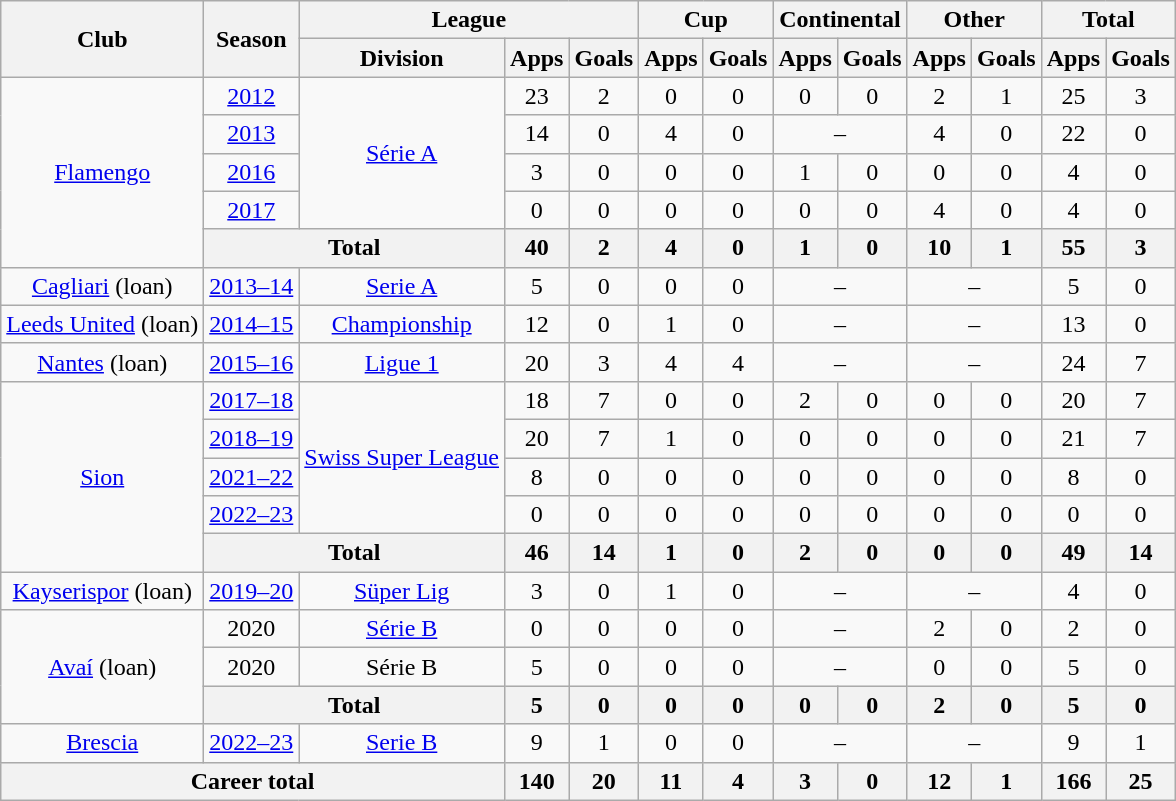<table class="wikitable" style="text-align:center">
<tr>
<th rowspan="2">Club</th>
<th rowspan="2">Season</th>
<th colspan="3">League</th>
<th colspan="2">Cup</th>
<th colspan="2">Continental</th>
<th colspan="2">Other</th>
<th colspan="2">Total</th>
</tr>
<tr>
<th>Division</th>
<th>Apps</th>
<th>Goals</th>
<th>Apps</th>
<th>Goals</th>
<th>Apps</th>
<th>Goals</th>
<th>Apps</th>
<th>Goals</th>
<th>Apps</th>
<th>Goals</th>
</tr>
<tr>
<td rowspan="5"><a href='#'>Flamengo</a></td>
<td><a href='#'>2012</a></td>
<td rowspan="4"><a href='#'>Série A</a></td>
<td>23</td>
<td>2</td>
<td>0</td>
<td>0</td>
<td>0</td>
<td>0</td>
<td>2</td>
<td>1</td>
<td>25</td>
<td>3</td>
</tr>
<tr>
<td><a href='#'>2013</a></td>
<td>14</td>
<td>0</td>
<td>4</td>
<td>0</td>
<td colspan="2">–</td>
<td>4</td>
<td>0</td>
<td>22</td>
<td>0</td>
</tr>
<tr>
<td><a href='#'>2016</a></td>
<td>3</td>
<td>0</td>
<td>0</td>
<td>0</td>
<td>1</td>
<td>0</td>
<td>0</td>
<td>0</td>
<td>4</td>
<td>0</td>
</tr>
<tr>
<td><a href='#'>2017</a></td>
<td>0</td>
<td>0</td>
<td>0</td>
<td>0</td>
<td>0</td>
<td>0</td>
<td>4</td>
<td>0</td>
<td>4</td>
<td>0</td>
</tr>
<tr>
<th colspan="2">Total</th>
<th>40</th>
<th>2</th>
<th>4</th>
<th>0</th>
<th>1</th>
<th>0</th>
<th>10</th>
<th>1</th>
<th>55</th>
<th>3</th>
</tr>
<tr>
<td><a href='#'>Cagliari</a> (loan)</td>
<td><a href='#'>2013–14</a></td>
<td><a href='#'>Serie A</a></td>
<td>5</td>
<td>0</td>
<td>0</td>
<td>0</td>
<td colspan="2">–</td>
<td colspan="2">–</td>
<td>5</td>
<td>0</td>
</tr>
<tr>
<td><a href='#'>Leeds United</a> (loan)</td>
<td><a href='#'>2014–15</a></td>
<td><a href='#'>Championship</a></td>
<td>12</td>
<td>0</td>
<td>1</td>
<td>0</td>
<td colspan="2">–</td>
<td colspan="2">–</td>
<td>13</td>
<td>0</td>
</tr>
<tr>
<td><a href='#'>Nantes</a> (loan)</td>
<td><a href='#'>2015–16</a></td>
<td><a href='#'>Ligue 1</a></td>
<td>20</td>
<td>3</td>
<td>4</td>
<td>4</td>
<td colspan="2">–</td>
<td colspan="2">–</td>
<td>24</td>
<td>7</td>
</tr>
<tr>
<td rowspan="5"><a href='#'>Sion</a></td>
<td><a href='#'>2017–18</a></td>
<td rowspan="4"><a href='#'>Swiss Super League</a></td>
<td>18</td>
<td>7</td>
<td>0</td>
<td>0</td>
<td>2</td>
<td>0</td>
<td>0</td>
<td>0</td>
<td>20</td>
<td>7</td>
</tr>
<tr>
<td><a href='#'>2018–19</a></td>
<td>20</td>
<td>7</td>
<td>1</td>
<td>0</td>
<td>0</td>
<td>0</td>
<td>0</td>
<td>0</td>
<td>21</td>
<td>7</td>
</tr>
<tr>
<td><a href='#'>2021–22</a></td>
<td>8</td>
<td>0</td>
<td>0</td>
<td>0</td>
<td>0</td>
<td>0</td>
<td>0</td>
<td>0</td>
<td>8</td>
<td>0</td>
</tr>
<tr>
<td><a href='#'>2022–23</a></td>
<td>0</td>
<td>0</td>
<td>0</td>
<td>0</td>
<td>0</td>
<td>0</td>
<td>0</td>
<td>0</td>
<td>0</td>
<td>0</td>
</tr>
<tr>
<th colspan="2">Total</th>
<th>46</th>
<th>14</th>
<th>1</th>
<th>0</th>
<th>2</th>
<th>0</th>
<th>0</th>
<th>0</th>
<th>49</th>
<th>14</th>
</tr>
<tr>
<td><a href='#'>Kayserispor</a> (loan)</td>
<td><a href='#'>2019–20</a></td>
<td><a href='#'>Süper Lig</a></td>
<td>3</td>
<td>0</td>
<td>1</td>
<td>0</td>
<td colspan="2">–</td>
<td colspan="2">–</td>
<td>4</td>
<td>0</td>
</tr>
<tr>
<td rowspan="3"><a href='#'>Avaí</a> (loan)</td>
<td>2020</td>
<td><a href='#'>Série B</a></td>
<td>0</td>
<td>0</td>
<td>0</td>
<td>0</td>
<td colspan="2">–</td>
<td>2</td>
<td>0</td>
<td>2</td>
<td>0</td>
</tr>
<tr>
<td>2020</td>
<td>Série B</td>
<td>5</td>
<td>0</td>
<td>0</td>
<td>0</td>
<td colspan="2">–</td>
<td>0</td>
<td>0</td>
<td>5</td>
<td>0</td>
</tr>
<tr>
<th colspan="2">Total</th>
<th>5</th>
<th>0</th>
<th>0</th>
<th>0</th>
<th>0</th>
<th>0</th>
<th>2</th>
<th>0</th>
<th>5</th>
<th>0</th>
</tr>
<tr>
<td><a href='#'>Brescia</a></td>
<td><a href='#'>2022–23</a></td>
<td><a href='#'>Serie B</a></td>
<td>9</td>
<td>1</td>
<td>0</td>
<td>0</td>
<td colspan="2">–</td>
<td colspan="2">–</td>
<td>9</td>
<td>1</td>
</tr>
<tr>
<th colspan="3">Career total</th>
<th>140</th>
<th>20</th>
<th>11</th>
<th>4</th>
<th>3</th>
<th>0</th>
<th>12</th>
<th>1</th>
<th>166</th>
<th>25</th>
</tr>
</table>
